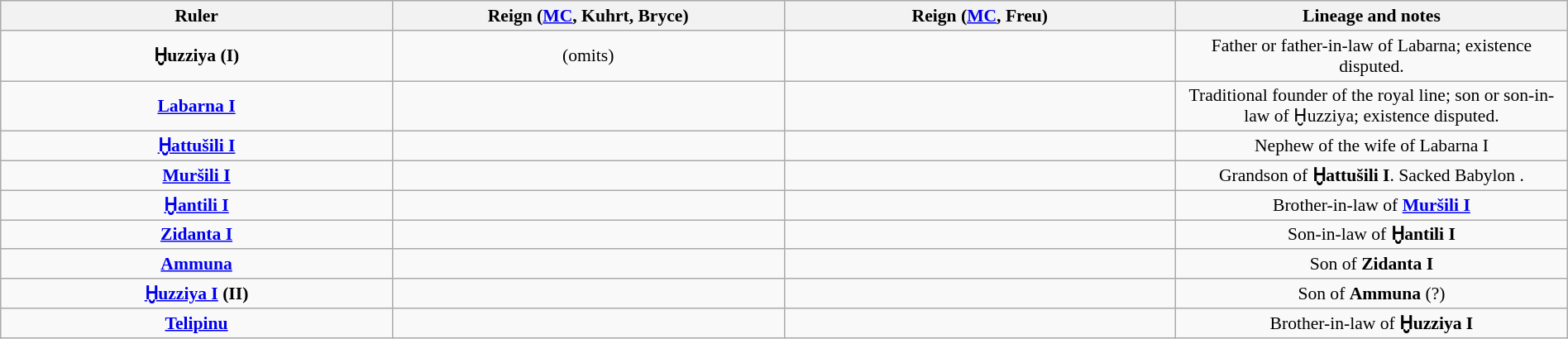<table class="wikitable" rules="all" style="width:100%;text-align:center;font-size:90%;empty-cells:show;">
<tr>
<th width="25%">Ruler</th>
<th width="25%">Reign (<a href='#'>MC</a>, Kuhrt, Bryce)</th>
<th width="25%">Reign (<a href='#'>MC</a>, Freu)</th>
<th width="25%">Lineage and notes</th>
</tr>
<tr>
<td><strong>Ḫuzziya (I)</strong></td>
<td>(omits)</td>
<td></td>
<td>Father or father-in-law of Labarna; existence disputed.</td>
</tr>
<tr>
<td><strong><a href='#'>Labarna I</a></strong></td>
<td></td>
<td></td>
<td>Traditional founder of the royal line; son or son-in-law of Ḫuzziya; existence disputed.</td>
</tr>
<tr>
<td><strong><a href='#'>Ḫattušili I</a></strong></td>
<td></td>
<td></td>
<td>Nephew of the wife of Labarna I</td>
</tr>
<tr>
<td><strong><a href='#'>Muršili I</a></strong></td>
<td></td>
<td></td>
<td>Grandson of <strong>Ḫattušili I</strong>. Sacked Babylon .</td>
</tr>
<tr>
<td><strong><a href='#'>Ḫantili I</a></strong></td>
<td></td>
<td></td>
<td>Brother-in-law of <strong><a href='#'>Muršili I</a></strong></td>
</tr>
<tr>
<td><strong><a href='#'>Zidanta I</a></strong></td>
<td></td>
<td></td>
<td>Son-in-law of <strong>Ḫantili I</strong></td>
</tr>
<tr>
<td><strong><a href='#'>Ammuna</a></strong></td>
<td></td>
<td></td>
<td>Son of <strong>Zidanta I</strong></td>
</tr>
<tr>
<td><strong><a href='#'>Ḫuzziya I</a> (II)</strong></td>
<td></td>
<td></td>
<td>Son of <strong>Ammuna</strong> (?)</td>
</tr>
<tr>
<td><strong><a href='#'>Telipinu</a></strong></td>
<td></td>
<td></td>
<td>Brother-in-law of <strong>Ḫuzziya I</strong></td>
</tr>
</table>
